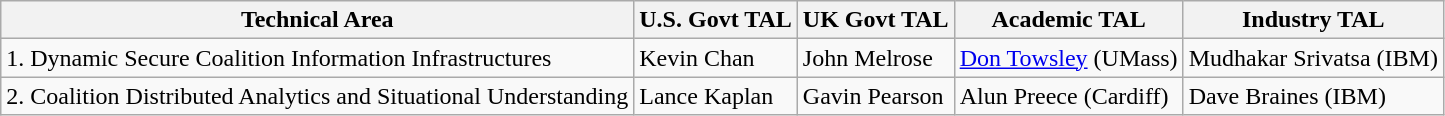<table class="wikitable">
<tr>
<th>Technical Area</th>
<th>U.S. Govt TAL</th>
<th>UK Govt TAL</th>
<th>Academic TAL</th>
<th>Industry TAL</th>
</tr>
<tr>
<td>1. Dynamic Secure Coalition Information Infrastructures</td>
<td>Kevin Chan</td>
<td>John Melrose</td>
<td><a href='#'>Don Towsley</a> (UMass)</td>
<td>Mudhakar Srivatsa (IBM)</td>
</tr>
<tr>
<td>2. Coalition Distributed Analytics and Situational Understanding</td>
<td>Lance Kaplan</td>
<td>Gavin Pearson</td>
<td>Alun Preece (Cardiff)</td>
<td>Dave Braines (IBM)</td>
</tr>
</table>
